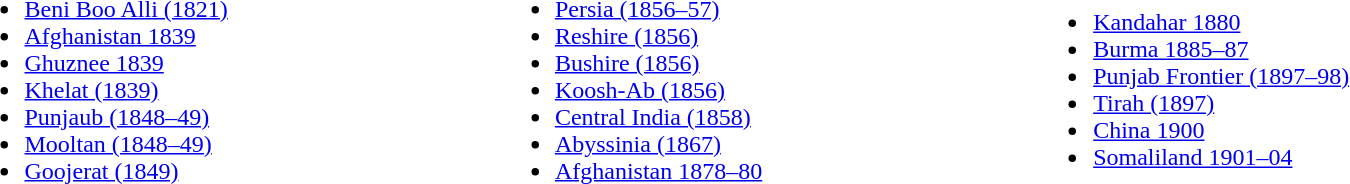<table width="90%">
<tr>
<td><br><ul><li><a href='#'>Beni Boo Alli (1821)</a></li><li><a href='#'>Afghanistan 1839</a></li><li><a href='#'>Ghuznee 1839</a></li><li><a href='#'>Khelat (1839)</a></li><li><a href='#'>Punjaub (1848–49)</a></li><li><a href='#'>Mooltan (1848–49)</a></li><li><a href='#'>Goojerat (1849)</a></li></ul></td>
<td><br><ul><li><a href='#'>Persia (1856–57)</a></li><li><a href='#'>Reshire (1856)</a></li><li><a href='#'>Bushire (1856)</a></li><li><a href='#'>Koosh-Ab (1856)</a></li><li><a href='#'>Central India (1858)</a></li><li><a href='#'>Abyssinia (1867)</a></li><li><a href='#'>Afghanistan 1878–80</a></li></ul></td>
<td><br><ul><li><a href='#'>Kandahar 1880</a></li><li><a href='#'>Burma 1885–87</a></li><li><a href='#'>Punjab Frontier (1897–98)</a></li><li><a href='#'>Tirah (1897)</a></li><li><a href='#'>China 1900</a></li><li><a href='#'>Somaliland 1901–04</a></li></ul></td>
</tr>
</table>
